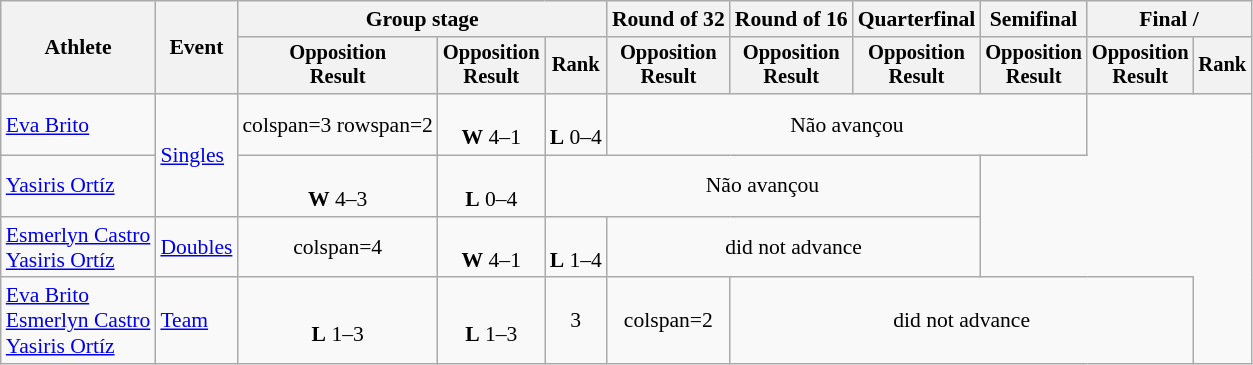<table class=wikitable style=font-size:90%;text-align:center>
<tr>
<th rowspan=2>Athlete</th>
<th rowspan=2>Event</th>
<th colspan=3>Group stage</th>
<th>Round of 32</th>
<th>Round of 16</th>
<th>Quarterfinal</th>
<th>Semifinal</th>
<th colspan=2>Final / </th>
</tr>
<tr style=font-size:95%>
<th>Opposition<br>Result</th>
<th>Opposition<br>Result</th>
<th>Rank</th>
<th>Opposition<br>Result</th>
<th>Opposition<br>Result</th>
<th>Opposition<br>Result</th>
<th>Opposition<br>Result</th>
<th>Opposition<br>Result</th>
<th>Rank</th>
</tr>
<tr>
<td align=left><a href='#'>Eva Brito</a></td>
<td align=left rowspan=2><a href='#'>Singles</a></td>
<td>colspan=3 rowspan=2 </td>
<td><br><strong>W</strong> 4–1</td>
<td><br><strong>L</strong> 0–4</td>
<td colspan=4>Não avançou</td>
</tr>
<tr>
<td align=left><a href='#'>Yasiris Ortíz</a></td>
<td><br><strong>W</strong> 4–3</td>
<td><br><strong>L</strong> 0–4</td>
<td colspan=4>Não avançou</td>
</tr>
<tr>
<td align=left><a href='#'>Esmerlyn Castro</a><br><a href='#'>Yasiris Ortíz</a></td>
<td align=left><a href='#'>Doubles</a></td>
<td>colspan=4 </td>
<td><br><strong>W</strong> 4–1</td>
<td><br><strong>L</strong> 1–4</td>
<td colspan=3>did not advance</td>
</tr>
<tr>
<td align=left><a href='#'>Eva Brito</a><br><a href='#'>Esmerlyn Castro</a><br><a href='#'>Yasiris Ortíz</a></td>
<td align=left><a href='#'>Team</a></td>
<td><br><strong>L</strong> 1–3</td>
<td><br><strong>L</strong> 1–3</td>
<td>3</td>
<td>colspan=2 </td>
<td colspan=4>did not advance</td>
</tr>
</table>
